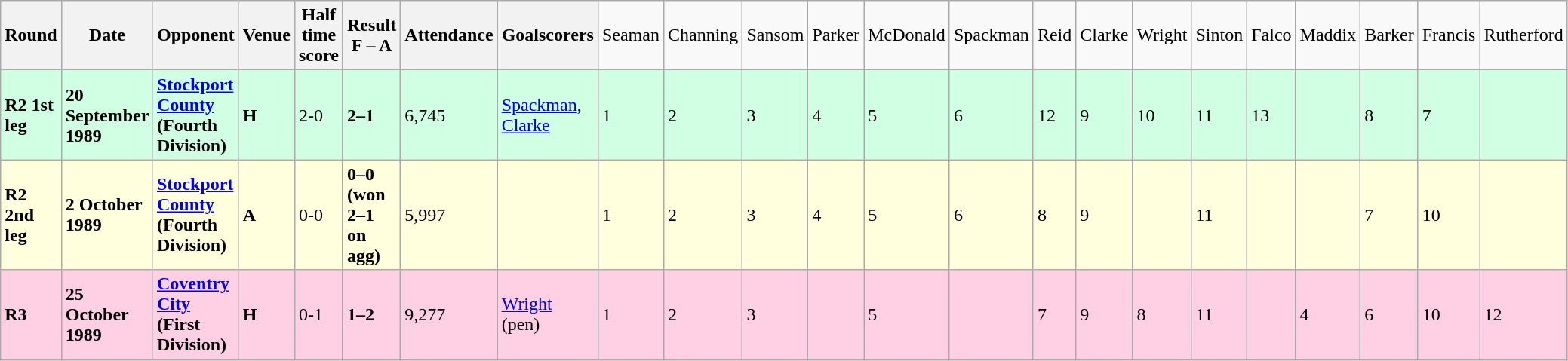<table class="wikitable">
<tr>
<th>Round</th>
<th>Date</th>
<th>Opponent</th>
<th>Venue</th>
<th><strong>Half time score</strong></th>
<th><strong>Result</strong><br><strong>F – A</strong></th>
<th>Attendance</th>
<th>Goalscorers</th>
<td>Seaman</td>
<td>Channing</td>
<td>Sansom</td>
<td>Parker</td>
<td>McDonald</td>
<td>Spackman</td>
<td>Reid</td>
<td>Clarke</td>
<td>Wright</td>
<td>Sinton</td>
<td>Falco</td>
<td>Maddix</td>
<td>Barker</td>
<td>Francis</td>
<td>Rutherford</td>
</tr>
<tr style="background-color: #d0ffe3;">
<td><strong>R2 1st leg</strong></td>
<td><strong>20 September 1989</strong></td>
<td><strong><a href='#'>Stockport County</a> (Fourth Division)</strong></td>
<td><strong>H</strong></td>
<td>2-0</td>
<td><strong>2–1</strong></td>
<td>6,745</td>
<td><a href='#'>Spackman</a>, <a href='#'>Clarke</a></td>
<td>1</td>
<td>2</td>
<td>3</td>
<td>4</td>
<td>5</td>
<td>6</td>
<td>12</td>
<td>9</td>
<td>10</td>
<td>11</td>
<td>13</td>
<td></td>
<td>8</td>
<td>7</td>
<td></td>
</tr>
<tr style="background-color: #ffffdd;">
<td><strong>R2 2nd leg</strong></td>
<td><strong>2 October 1989</strong></td>
<td><strong><a href='#'>Stockport County</a> (Fourth Division)</strong></td>
<td><strong>A</strong></td>
<td>0-0</td>
<td><strong>0–0 (won 2–1 on agg)</strong></td>
<td>5,997</td>
<td></td>
<td>1</td>
<td>2</td>
<td>3</td>
<td>4</td>
<td>5</td>
<td>6</td>
<td>8</td>
<td>9</td>
<td></td>
<td>11</td>
<td></td>
<td></td>
<td>7</td>
<td>10</td>
<td></td>
</tr>
<tr style="background-color: #ffd0e3;">
<td><strong>R3</strong></td>
<td><strong>25 October 1989</strong></td>
<td><strong><a href='#'>Coventry City</a>  (First Division)</strong></td>
<td><strong>H</strong></td>
<td>0-1</td>
<td><strong>1–2</strong></td>
<td>9,277</td>
<td><a href='#'>Wright</a> (pen)</td>
<td>1</td>
<td>2</td>
<td>3</td>
<td></td>
<td>5</td>
<td></td>
<td>7</td>
<td>9</td>
<td>8</td>
<td>11</td>
<td></td>
<td>4</td>
<td>6</td>
<td>10</td>
<td>12</td>
</tr>
</table>
